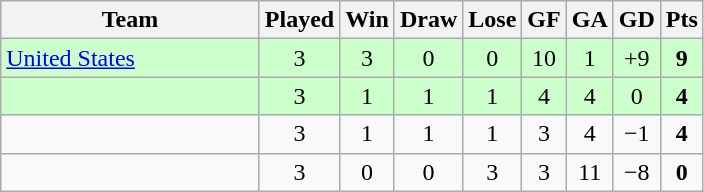<table class="wikitable" style="text-align: center;">
<tr>
<th width="165">Team</th>
<th width="20">Played</th>
<th width="20">Win</th>
<th width="20">Draw</th>
<th width="20">Lose</th>
<th width="20">GF</th>
<th width="20">GA</th>
<th width="20">GD</th>
<th width="20">Pts</th>
</tr>
<tr style="background: #ccffcc;">
<td style="text-align:left; "> <a href='#'>United States</a></td>
<td>3</td>
<td>3</td>
<td>0</td>
<td>0</td>
<td>10</td>
<td>1</td>
<td>+9</td>
<td><strong>9</strong></td>
</tr>
<tr style="background: #ccffcc;">
<td style="text-align:left; "></td>
<td>3</td>
<td>1</td>
<td>1</td>
<td>1</td>
<td>4</td>
<td>4</td>
<td>0</td>
<td><strong>4</strong></td>
</tr>
<tr>
<td style="text-align:left; "></td>
<td>3</td>
<td>1</td>
<td>1</td>
<td>1</td>
<td>3</td>
<td>4</td>
<td>−1</td>
<td><strong>4</strong></td>
</tr>
<tr>
<td style="text-align:left; "></td>
<td>3</td>
<td>0</td>
<td>0</td>
<td>3</td>
<td>3</td>
<td>11</td>
<td>−8</td>
<td><strong>0</strong></td>
</tr>
</table>
